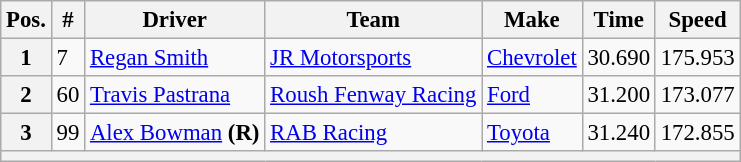<table class="wikitable" style="font-size:95%">
<tr>
<th>Pos.</th>
<th>#</th>
<th>Driver</th>
<th>Team</th>
<th>Make</th>
<th>Time</th>
<th>Speed</th>
</tr>
<tr>
<th>1</th>
<td>7</td>
<td><a href='#'>Regan Smith</a></td>
<td><a href='#'>JR Motorsports</a></td>
<td><a href='#'>Chevrolet</a></td>
<td>30.690</td>
<td>175.953</td>
</tr>
<tr>
<th>2</th>
<td>60</td>
<td><a href='#'>Travis Pastrana</a></td>
<td><a href='#'>Roush Fenway Racing</a></td>
<td><a href='#'>Ford</a></td>
<td>31.200</td>
<td>173.077</td>
</tr>
<tr>
<th>3</th>
<td>99</td>
<td><a href='#'>Alex Bowman</a> <strong>(R)</strong></td>
<td><a href='#'>RAB Racing</a></td>
<td><a href='#'>Toyota</a></td>
<td>31.240</td>
<td>172.855</td>
</tr>
<tr>
<th colspan="7"></th>
</tr>
</table>
